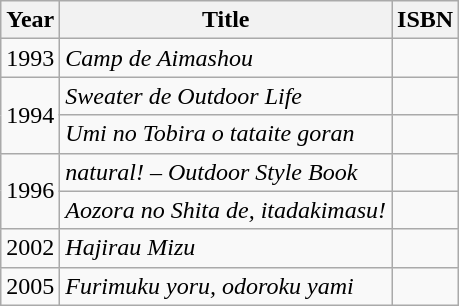<table class="wikitable">
<tr>
<th>Year</th>
<th>Title</th>
<th>ISBN</th>
</tr>
<tr>
<td>1993</td>
<td><em>Camp de Aimashou</em></td>
<td></td>
</tr>
<tr>
<td rowspan="2">1994</td>
<td><em>Sweater de Outdoor Life</em></td>
<td></td>
</tr>
<tr>
<td><em>Umi no Tobira o tataite goran</em></td>
<td></td>
</tr>
<tr>
<td rowspan="2">1996</td>
<td><em>natural! – Outdoor Style Book</em></td>
<td></td>
</tr>
<tr>
<td><em>Aozora no Shita de, itadakimasu!</em></td>
<td></td>
</tr>
<tr>
<td>2002</td>
<td><em>Hajirau Mizu</em></td>
<td></td>
</tr>
<tr>
<td>2005</td>
<td><em>Furimuku yoru, odoroku yami</em></td>
<td></td>
</tr>
</table>
